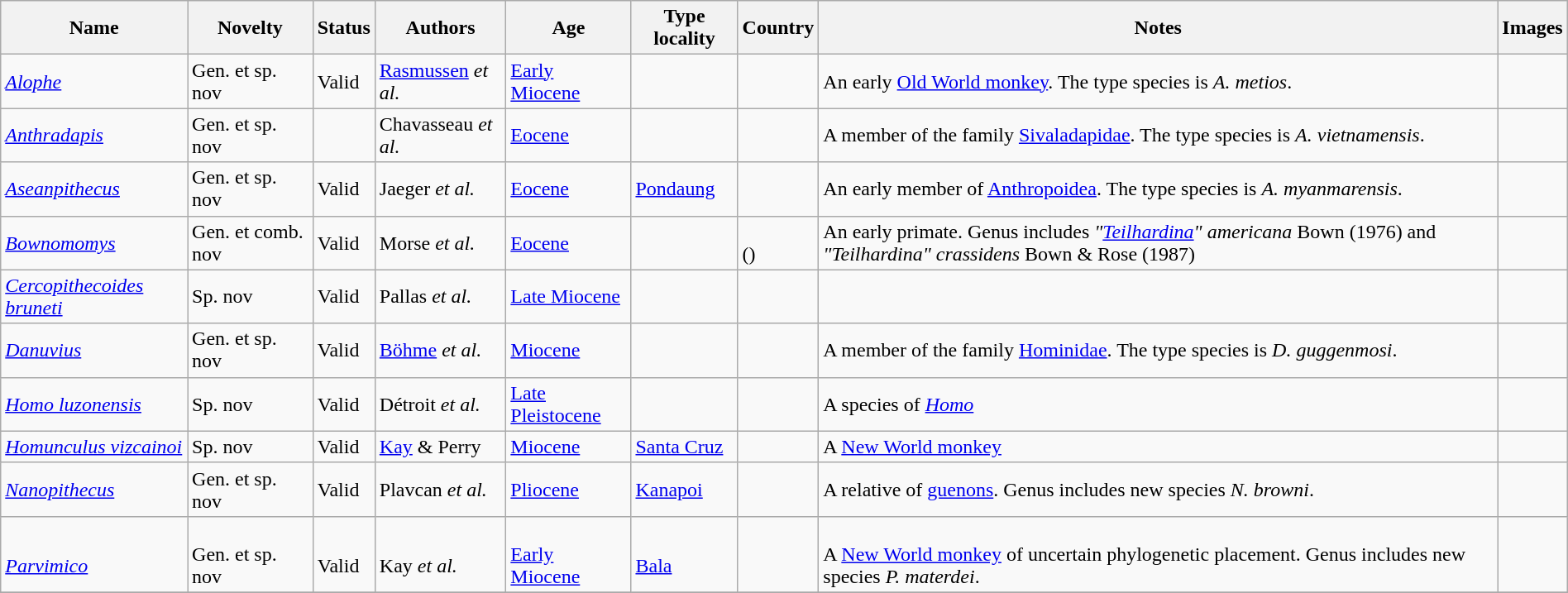<table class="wikitable sortable" align="center" width="100%">
<tr>
<th>Name</th>
<th>Novelty</th>
<th>Status</th>
<th>Authors</th>
<th>Age</th>
<th>Type locality</th>
<th>Country</th>
<th>Notes</th>
<th>Images</th>
</tr>
<tr>
<td><em><a href='#'>Alophe</a></em></td>
<td>Gen. et sp. nov</td>
<td>Valid</td>
<td><a href='#'>Rasmussen</a> <em>et al.</em></td>
<td><a href='#'>Early Miocene</a></td>
<td></td>
<td></td>
<td>An early <a href='#'>Old World monkey</a>. The type species is <em>A. metios</em>.</td>
<td></td>
</tr>
<tr>
<td><em><a href='#'>Anthradapis</a></em></td>
<td>Gen. et sp. nov</td>
<td></td>
<td>Chavasseau <em>et al.</em></td>
<td><a href='#'>Eocene</a></td>
<td></td>
<td></td>
<td>A member of the family <a href='#'>Sivaladapidae</a>. The type species is <em>A. vietnamensis</em>.</td>
<td></td>
</tr>
<tr>
<td><em><a href='#'>Aseanpithecus</a></em></td>
<td>Gen. et sp. nov</td>
<td>Valid</td>
<td>Jaeger <em>et al.</em></td>
<td><a href='#'>Eocene</a></td>
<td><a href='#'>Pondaung</a></td>
<td></td>
<td>An early member of <a href='#'>Anthropoidea</a>. The type species is <em>A. myanmarensis</em>.</td>
<td></td>
</tr>
<tr>
<td><em><a href='#'>Bownomomys</a></em></td>
<td>Gen. et comb. nov</td>
<td>Valid</td>
<td>Morse <em>et al.</em></td>
<td><a href='#'>Eocene</a></td>
<td></td>
<td><br>()</td>
<td>An early primate. Genus includes <em>"<a href='#'>Teilhardina</a>" americana</em> Bown (1976) and <em>"Teilhardina" crassidens</em> Bown & Rose (1987)</td>
<td></td>
</tr>
<tr>
<td><em><a href='#'>Cercopithecoides bruneti</a></em></td>
<td>Sp. nov</td>
<td>Valid</td>
<td>Pallas <em>et al.</em></td>
<td><a href='#'>Late Miocene</a></td>
<td></td>
<td></td>
<td></td>
<td></td>
</tr>
<tr>
<td><em><a href='#'>Danuvius</a></em></td>
<td>Gen. et sp. nov</td>
<td>Valid</td>
<td><a href='#'>Böhme</a> <em>et al.</em></td>
<td><a href='#'>Miocene</a></td>
<td></td>
<td></td>
<td>A member of the family <a href='#'>Hominidae</a>. The type species is <em>D. guggenmosi</em>.</td>
<td></td>
</tr>
<tr>
<td><em><a href='#'>Homo luzonensis</a></em></td>
<td>Sp. nov</td>
<td>Valid</td>
<td>Détroit <em>et al.</em></td>
<td><a href='#'>Late Pleistocene</a></td>
<td></td>
<td></td>
<td>A species of <em><a href='#'>Homo</a></em></td>
<td></td>
</tr>
<tr>
<td><em><a href='#'>Homunculus vizcainoi</a></em></td>
<td>Sp. nov</td>
<td>Valid</td>
<td><a href='#'>Kay</a> & Perry</td>
<td><a href='#'>Miocene</a></td>
<td><a href='#'>Santa Cruz</a></td>
<td></td>
<td>A <a href='#'>New World monkey</a></td>
<td></td>
</tr>
<tr>
<td><em><a href='#'>Nanopithecus</a></em></td>
<td>Gen. et sp. nov</td>
<td>Valid</td>
<td>Plavcan <em>et al.</em></td>
<td><a href='#'>Pliocene</a></td>
<td><a href='#'>Kanapoi</a></td>
<td></td>
<td>A relative of <a href='#'>guenons</a>. Genus includes new species <em>N. browni</em>.</td>
<td></td>
</tr>
<tr>
<td><br><em><a href='#'>Parvimico</a></em></td>
<td><br>Gen. et sp. nov</td>
<td><br>Valid</td>
<td><br>Kay <em>et al.</em></td>
<td><br><a href='#'>Early Miocene</a></td>
<td><br><a href='#'>Bala</a></td>
<td><br></td>
<td><br>A <a href='#'>New World monkey</a> of uncertain phylogenetic placement. Genus includes new species <em>P. materdei</em>.</td>
<td></td>
</tr>
<tr>
</tr>
</table>
